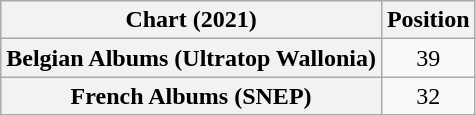<table class="wikitable sortable plainrowheaders" style="text-align:center">
<tr>
<th scope="col">Chart (2021)</th>
<th scope="col">Position</th>
</tr>
<tr>
<th scope="row">Belgian Albums (Ultratop Wallonia)</th>
<td>39</td>
</tr>
<tr>
<th scope="row">French Albums (SNEP)</th>
<td>32</td>
</tr>
</table>
